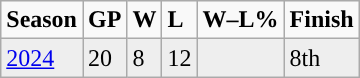<table class="wikitable">
<tr style="font-weight:bold; ">
<td>Season</td>
<td>GP</td>
<td>W</td>
<td>L</td>
<td>W–L%</td>
<td>Finish</td>
</tr>
<tr style="background:#eee;">
<td><a href='#'>2024</a></td>
<td>20</td>
<td>8</td>
<td>12</td>
<td></td>
<td>8th</td>
</tr>
</table>
